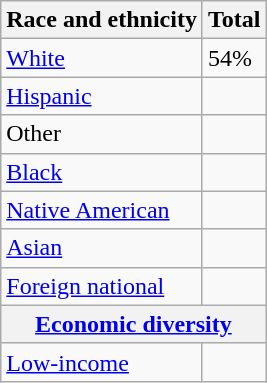<table class="wikitable floatright sortable collapsible"; text-align:right; font-size:80%;">
<tr>
<th>Race and ethnicity</th>
<th colspan="2" data-sort-type=number>Total</th>
</tr>
<tr>
<td><a href='#'>White</a></td>
<td align="left">54%</td>
</tr>
<tr>
<td><a href='#'>Hispanic</a></td>
<td align=right></td>
</tr>
<tr>
<td>Other</td>
<td align=right></td>
</tr>
<tr>
<td><a href='#'>Black</a></td>
<td align=right></td>
</tr>
<tr>
<td><a href='#'>Native American</a></td>
<td align=right></td>
</tr>
<tr>
<td><a href='#'>Asian</a></td>
<td align=right></td>
</tr>
<tr>
<td><a href='#'>Foreign national</a></td>
<td align=right></td>
</tr>
<tr>
<th colspan="3" data-sort-type="number"><a href='#'>Economic diversity</a></th>
</tr>
<tr>
<td><a href='#'>Low-income</a></td>
<td align=right></td>
</tr>
</table>
